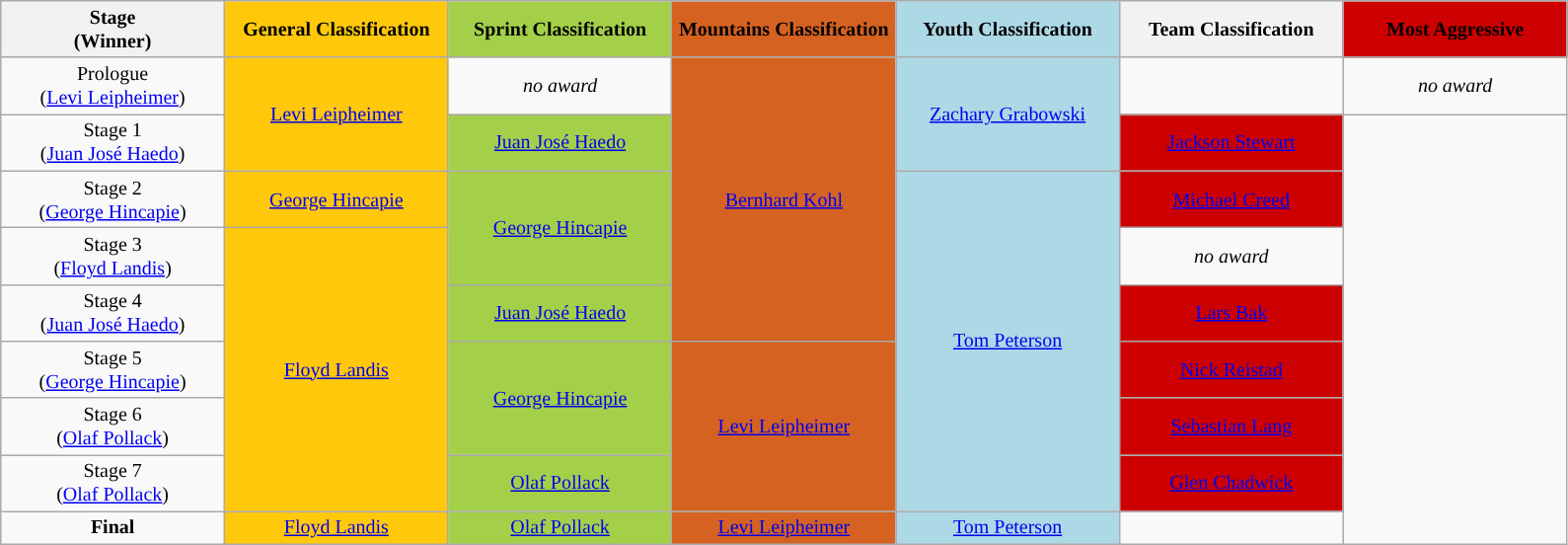<table class="wikitable" style="text-align: center; font-size:smaller;">
<tr style="background-color: #efefef;">
<th width="14%">Stage<br>(Winner)</th>
<th style="background:#ffc80b;" width="14%">General Classification<br></th>
<th style="background:#a4d049;" width="14%">Sprint Classification<br></th>
<th style="background:#d56221;" width="14%">Mountains Classification<br></th>
<th style="background:LightBlue;" width="14%">Youth Classification<br></th>
<th style="background:;" width="14%">Team Classification</th>
<th style="background:#cc0000;" width="14%"><span>Most Aggressive</span></th>
</tr>
<tr>
<td>Prologue<br>(<a href='#'>Levi Leipheimer</a>)</td>
<td style="background:#ffc80b" rowspan="2"><a href='#'>Levi Leipheimer</a></td>
<td style="background:" rowspan="1"><em>no award</em></td>
<td style="background:#d56221;" rowspan="5"><a href='#'>Bernhard Kohl</a></td>
<td style="background:LightBlue;" rowspan="2"><a href='#'>Zachary Grabowski</a></td>
<td style="background:"></td>
<td style="background:" rowspan="1"><em>no award</em></td>
</tr>
<tr>
<td>Stage 1<br>(<a href='#'>Juan José Haedo</a>)</td>
<td style="background:#a4d049;" rowspan="1"><a href='#'>Juan José Haedo</a></td>
<td style="background:#cc0000;" rowspan="1"><span><a href='#'>Jackson Stewart</a></span></td>
</tr>
<tr>
<td>Stage 2<br>(<a href='#'>George Hincapie</a>)</td>
<td style="background:#ffc80b" rowspan="1"><a href='#'>George Hincapie</a></td>
<td style="background:#a4d049;" rowspan="2"><a href='#'>George Hincapie</a></td>
<td style="background:LightBlue;" rowspan="6"><a href='#'>Tom Peterson</a></td>
<td style="background:#cc0000;" rowspan="1"><span><a href='#'>Michael Creed</a></span></td>
</tr>
<tr>
<td>Stage 3<br>(<a href='#'>Floyd Landis</a>)</td>
<td style="background:#ffc80b" rowspan="5"><a href='#'>Floyd Landis</a></td>
<td style="background:" rowspan="1"><em>no award</em></td>
</tr>
<tr>
<td>Stage 4<br>(<a href='#'>Juan José Haedo</a>)</td>
<td style="background:#a4d049;" rowspan="1"><a href='#'>Juan José Haedo</a></td>
<td style="background:#cc0000;" rowspan="1"><span><a href='#'>Lars Bak</a></span></td>
</tr>
<tr>
<td>Stage 5<br>(<a href='#'>George Hincapie</a>)</td>
<td style="background:#a4d049;" rowspan="2"><a href='#'>George Hincapie</a></td>
<td style="background:#d56221;;" rowspan="3"><a href='#'>Levi Leipheimer</a></td>
<td style="background:#cc0000;" rowspan="1"><span><a href='#'>Nick Reistad</a></span></td>
</tr>
<tr>
<td>Stage 6<br>(<a href='#'>Olaf Pollack</a>)</td>
<td style="background:#cc0000;" rowspan="1"><span><a href='#'>Sebastian Lang</a></span></td>
</tr>
<tr>
<td>Stage 7<br>(<a href='#'>Olaf Pollack</a>)</td>
<td style="background:#a4d049;" rowspan="1"><a href='#'>Olaf Pollack</a></td>
<td style="background:#cc0000;" rowspan="1"><span><a href='#'>Glen Chadwick</a></span></td>
</tr>
<tr>
<td><strong>Final</strong><br></td>
<td style="background:#ffc80b" rowspan="1"><a href='#'>Floyd Landis</a></td>
<td style="background:#a4d049" rowspan="1"><a href='#'>Olaf Pollack</a></td>
<td style="background:#d56221" rowspan="1"><a href='#'>Levi Leipheimer</a></td>
<td style="background:LightBlue;" rowspan="1"><a href='#'>Tom Peterson</a></td>
<td style="background:" rowspan="1"></td>
</tr>
</table>
